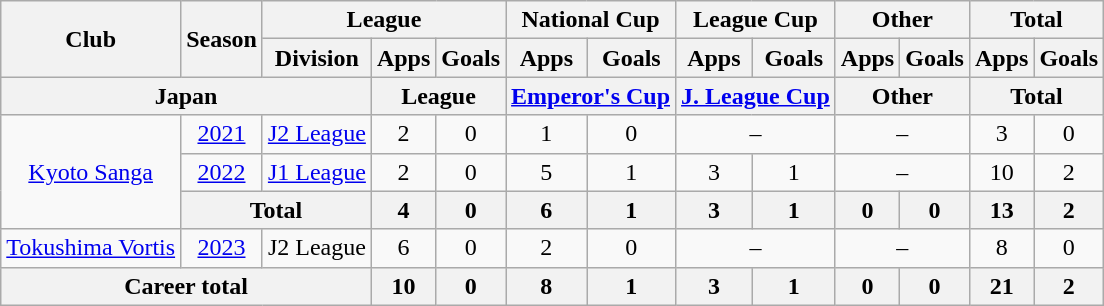<table class="wikitable" style="text-align: center">
<tr>
<th rowspan="2">Club</th>
<th rowspan="2">Season</th>
<th colspan="3">League</th>
<th colspan="2">National Cup</th>
<th colspan="2">League Cup</th>
<th colspan="2">Other</th>
<th colspan="2">Total</th>
</tr>
<tr>
<th>Division</th>
<th>Apps</th>
<th>Goals</th>
<th>Apps</th>
<th>Goals</th>
<th>Apps</th>
<th>Goals</th>
<th>Apps</th>
<th>Goals</th>
<th>Apps</th>
<th>Goals</th>
</tr>
<tr>
<th colspan=3>Japan</th>
<th colspan=2>League</th>
<th colspan=2><a href='#'>Emperor's Cup</a></th>
<th colspan=2><a href='#'>J. League Cup</a></th>
<th colspan=2>Other</th>
<th colspan=2>Total</th>
</tr>
<tr>
<td rowspan="3"><a href='#'>Kyoto Sanga</a></td>
<td><a href='#'>2021</a></td>
<td><a href='#'>J2 League</a></td>
<td>2</td>
<td>0</td>
<td>1</td>
<td>0</td>
<td colspan="2">–</td>
<td colspan="2">–</td>
<td>3</td>
<td>0</td>
</tr>
<tr>
<td><a href='#'>2022</a></td>
<td><a href='#'>J1 League</a></td>
<td>2</td>
<td>0</td>
<td>5</td>
<td>1</td>
<td>3</td>
<td>1</td>
<td colspan="2">–</td>
<td>10</td>
<td>2</td>
</tr>
<tr>
<th colspan="2">Total</th>
<th>4</th>
<th>0</th>
<th>6</th>
<th>1</th>
<th>3</th>
<th>1</th>
<th>0</th>
<th>0</th>
<th>13</th>
<th>2</th>
</tr>
<tr>
<td><a href='#'>Tokushima Vortis</a></td>
<td><a href='#'>2023</a></td>
<td>J2 League</td>
<td>6</td>
<td>0</td>
<td>2</td>
<td>0</td>
<td colspan="2">–</td>
<td colspan="2">–</td>
<td>8</td>
<td>0</td>
</tr>
<tr>
<th colspan="3">Career total</th>
<th>10</th>
<th>0</th>
<th>8</th>
<th>1</th>
<th>3</th>
<th>1</th>
<th>0</th>
<th>0</th>
<th>21</th>
<th>2</th>
</tr>
</table>
